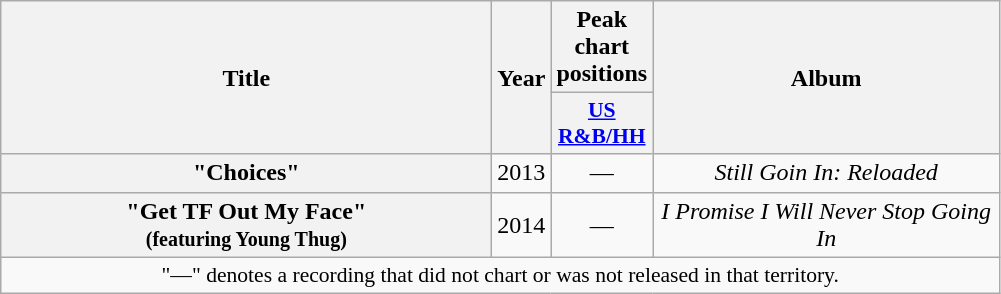<table class="wikitable plainrowheaders" style="text-align:center;">
<tr>
<th scope="col" rowspan="2" style="width:20em;">Title</th>
<th scope="col" rowspan="2" style="width:2em;">Year</th>
<th scope="col" colspan="1">Peak chart positions</th>
<th scope="col" rowspan="2" style="width:14em;">Album</th>
</tr>
<tr>
<th scope="col" style="width:3em;font-size:90%;"><a href='#'>US <br>R&B/HH</a><br></th>
</tr>
<tr>
<th scope="row">"Choices"</th>
<td>2013</td>
<td>—</td>
<td><em>Still Goin In: Reloaded</em></td>
</tr>
<tr>
<th scope="row">"Get TF Out My Face"<br><small>(featuring Young Thug)</small></th>
<td>2014</td>
<td>—</td>
<td><em>I Promise I Will Never Stop Going In</em></td>
</tr>
<tr>
<td colspan="6" style="font-size:90%">"—" denotes a recording that did not chart or was not released in that territory.</td>
</tr>
</table>
